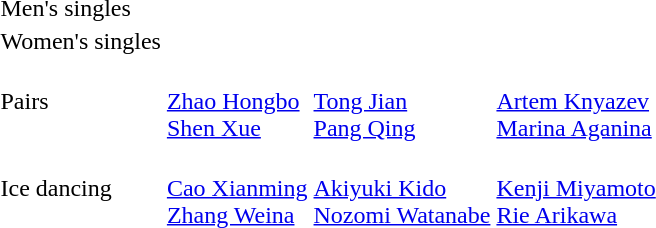<table>
<tr>
<td>Men's singles<br></td>
<td></td>
<td></td>
<td></td>
</tr>
<tr>
<td>Women's singles<br></td>
<td></td>
<td></td>
<td></td>
</tr>
<tr>
<td>Pairs<br></td>
<td><br><a href='#'>Zhao Hongbo</a><br><a href='#'>Shen Xue</a></td>
<td><br><a href='#'>Tong Jian</a><br><a href='#'>Pang Qing</a></td>
<td><br><a href='#'>Artem Knyazev</a><br><a href='#'>Marina Aganina</a></td>
</tr>
<tr>
<td>Ice dancing<br></td>
<td><br><a href='#'>Cao Xianming</a><br><a href='#'>Zhang Weina</a></td>
<td><br><a href='#'>Akiyuki Kido</a><br><a href='#'>Nozomi Watanabe</a></td>
<td><br><a href='#'>Kenji Miyamoto</a><br><a href='#'>Rie Arikawa</a></td>
</tr>
</table>
